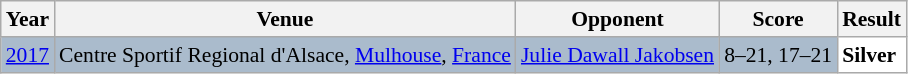<table class="sortable wikitable" style="font-size: 90%;">
<tr>
<th>Year</th>
<th>Venue</th>
<th>Opponent</th>
<th>Score</th>
<th>Result</th>
</tr>
<tr style="background:#AABBCC">
<td align="center"><a href='#'>2017</a></td>
<td align="left">Centre Sportif Regional d'Alsace, <a href='#'>Mulhouse</a>, <a href='#'>France</a></td>
<td align="left"> <a href='#'>Julie Dawall Jakobsen</a></td>
<td align="left">8–21, 17–21</td>
<td style="text-align:left; background:white"> <strong>Silver</strong></td>
</tr>
</table>
